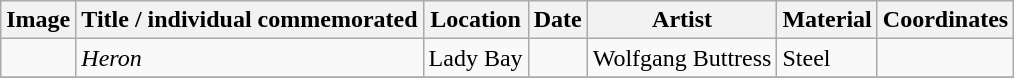<table class="wikitable sortable">
<tr>
<th class="unsortable">Image</th>
<th>Title / individual commemorated</th>
<th>Location</th>
<th>Date</th>
<th>Artist</th>
<th>Material</th>
<th>Coordinates</th>
</tr>
<tr>
<td></td>
<td><em>Heron</em></td>
<td>Lady Bay</td>
<td></td>
<td>Wolfgang Buttress</td>
<td>Steel</td>
<td></td>
</tr>
<tr>
</tr>
</table>
